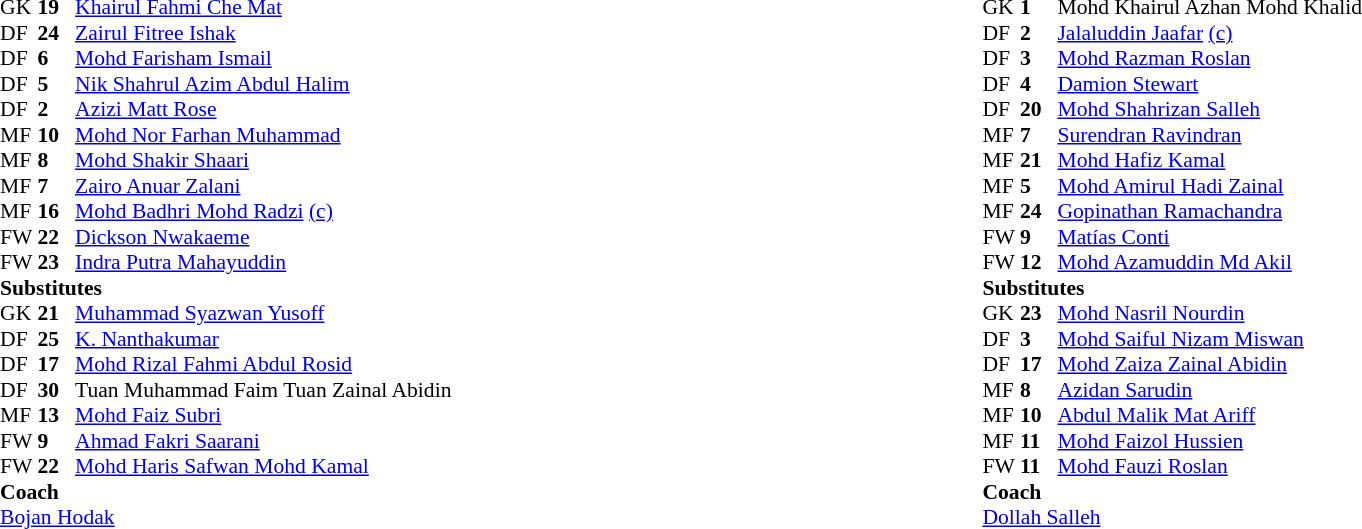<table width="100%">
<tr>
<td valign="top" width="50%"><br><table style="font-size:90%" cellspacing="0" cellpadding="0" align=center>
<tr>
<th width=25></th>
<th width=25></th>
</tr>
<tr>
<td>GK</td>
<td><strong>19</strong></td>
<td> <a href='#'>Khairul Fahmi Che Mat</a></td>
</tr>
<tr>
<td>DF</td>
<td><strong>24</strong></td>
<td> <a href='#'>Zairul Fitree Ishak</a></td>
<td></td>
<td></td>
</tr>
<tr>
<td>DF</td>
<td><strong>6</strong></td>
<td> <a href='#'>Mohd Farisham Ismail</a></td>
<td></td>
<td></td>
</tr>
<tr>
<td>DF</td>
<td><strong>5</strong></td>
<td> <a href='#'>Nik Shahrul Azim Abdul Halim</a></td>
</tr>
<tr>
<td>DF</td>
<td><strong>2</strong></td>
<td> <a href='#'>Azizi Matt Rose</a></td>
</tr>
<tr>
<td>MF</td>
<td><strong>10</strong></td>
<td> <a href='#'>Mohd Nor Farhan Muhammad</a></td>
</tr>
<tr>
<td>MF</td>
<td><strong>8</strong></td>
<td> <a href='#'>Mohd Shakir Shaari</a></td>
</tr>
<tr>
<td>MF</td>
<td><strong>7</strong></td>
<td> <a href='#'>Zairo Anuar Zalani</a></td>
<td></td>
<td></td>
</tr>
<tr>
<td>MF</td>
<td><strong>16</strong></td>
<td> <a href='#'>Mohd Badhri Mohd Radzi</a> <a href='#'>(c)</a></td>
<td></td>
<td></td>
</tr>
<tr>
<td>FW</td>
<td><strong>22</strong></td>
<td> <a href='#'>Dickson Nwakaeme</a></td>
<td></td>
<td></td>
</tr>
<tr>
<td>FW</td>
<td><strong>23</strong></td>
<td> <a href='#'>Indra Putra Mahayuddin</a></td>
<td></td>
<td></td>
</tr>
<tr>
<td colspan=3><strong>Substitutes</strong></td>
</tr>
<tr>
<td>GK</td>
<td><strong>21</strong></td>
<td> <a href='#'>Muhammad Syazwan Yusoff</a></td>
</tr>
<tr>
<td>DF</td>
<td><strong>25</strong></td>
<td> <a href='#'>K. Nanthakumar</a></td>
</tr>
<tr>
<td>DF</td>
<td><strong>17</strong></td>
<td> <a href='#'>Mohd Rizal Fahmi Abdul Rosid</a></td>
</tr>
<tr>
<td>DF</td>
<td><strong>30</strong></td>
<td> Tuan Muhammad Faim Tuan Zainal Abidin</td>
</tr>
<tr>
<td>MF</td>
<td><strong>13</strong></td>
<td> <a href='#'>Mohd Faiz Subri</a></td>
<td></td>
<td></td>
</tr>
<tr>
<td>FW</td>
<td><strong>9</strong></td>
<td> <a href='#'>Ahmad Fakri Saarani</a></td>
<td></td>
<td></td>
</tr>
<tr>
<td>FW</td>
<td><strong>22</strong></td>
<td> <a href='#'>Mohd Haris Safwan Mohd Kamal</a></td>
<td></td>
<td></td>
</tr>
<tr>
<td colspan=3><strong>Coach</strong></td>
</tr>
<tr>
<td colspan=4> <a href='#'>Bojan Hodak</a></td>
</tr>
</table>
</td>
<td><br><table style="font-size:90%" cellspacing="0" cellpadding="0" align=center>
<tr>
<th width=25></th>
<th width=25></th>
</tr>
<tr>
<td>GK</td>
<td><strong>1</strong></td>
<td> Mohd Khairul Azhan Mohd Khalid</td>
</tr>
<tr>
<td>DF</td>
<td><strong>2</strong></td>
<td> <a href='#'>Jalaluddin Jaafar</a> <a href='#'>(c)</a></td>
<td></td>
<td></td>
</tr>
<tr>
<td>DF</td>
<td><strong>3</strong></td>
<td> <a href='#'>Mohd Razman Roslan</a></td>
<td></td>
<td></td>
</tr>
<tr>
<td>DF</td>
<td><strong>4</strong></td>
<td> <a href='#'>Damion Stewart</a></td>
<td></td>
<td></td>
</tr>
<tr>
<td>DF</td>
<td><strong>20</strong></td>
<td> <a href='#'>Mohd Shahrizan Salleh</a></td>
<td></td>
<td></td>
</tr>
<tr>
<td>MF</td>
<td><strong>7</strong></td>
<td> <a href='#'>Surendran Ravindran</a></td>
<td></td>
<td></td>
</tr>
<tr>
<td>MF</td>
<td><strong>21</strong></td>
<td> <a href='#'>Mohd Hafiz Kamal</a></td>
<td></td>
<td></td>
</tr>
<tr>
<td>MF</td>
<td><strong>5</strong></td>
<td> <a href='#'>Mohd Amirul Hadi Zainal</a></td>
<td></td>
<td></td>
</tr>
<tr>
<td>MF</td>
<td><strong>24</strong></td>
<td> <a href='#'>Gopinathan Ramachandra</a></td>
<td></td>
<td></td>
</tr>
<tr>
<td>FW</td>
<td><strong>9</strong></td>
<td> <a href='#'>Matías Conti</a></td>
<td></td>
<td></td>
</tr>
<tr>
<td>FW</td>
<td><strong>12</strong></td>
<td> <a href='#'>Mohd Azamuddin Md Akil</a></td>
<td></td>
<td></td>
</tr>
<tr>
<td colspan=3><strong>Substitutes</strong></td>
</tr>
<tr>
<td>GK</td>
<td><strong>23</strong></td>
<td> <a href='#'>Mohd Nasril Nourdin</a></td>
</tr>
<tr>
<td>DF</td>
<td><strong>3</strong></td>
<td> <a href='#'>Mohd Saiful Nizam Miswan</a></td>
<td></td>
<td></td>
</tr>
<tr>
<td>DF</td>
<td><strong>17</strong></td>
<td> <a href='#'>Mohd Zaiza Zainal Abidin</a></td>
<td></td>
<td></td>
</tr>
<tr>
<td>MF</td>
<td><strong>8</strong></td>
<td> <a href='#'>Azidan Sarudin</a></td>
</tr>
<tr>
<td>MF</td>
<td><strong>10</strong></td>
<td> <a href='#'>Abdul Malik Mat Ariff</a></td>
</tr>
<tr>
<td>MF</td>
<td><strong>11</strong></td>
<td> <a href='#'>Mohd Faizol Hussien</a></td>
<td></td>
<td></td>
</tr>
<tr>
<td>FW</td>
<td><strong>11</strong></td>
<td> <a href='#'>Mohd Fauzi Roslan</a></td>
<td></td>
<td></td>
</tr>
<tr>
<td colspan=3><strong>Coach</strong></td>
</tr>
<tr>
<td colspan=4> <a href='#'>Dollah Salleh</a></td>
</tr>
</table>
</td>
</tr>
</table>
